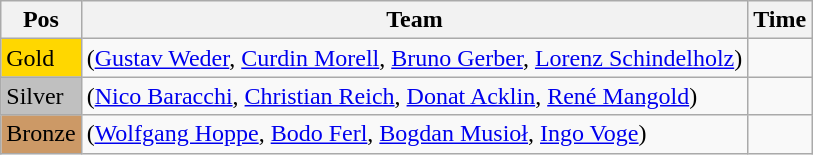<table class="wikitable">
<tr>
<th>Pos</th>
<th>Team</th>
<th>Time</th>
</tr>
<tr>
<td style="background:gold">Gold</td>
<td> (<a href='#'>Gustav Weder</a>, <a href='#'>Curdin Morell</a>, <a href='#'>Bruno Gerber</a>, <a href='#'>Lorenz Schindelholz</a>)</td>
<td></td>
</tr>
<tr>
<td style="background:silver">Silver</td>
<td> (<a href='#'>Nico Baracchi</a>, <a href='#'>Christian Reich</a>, <a href='#'>Donat Acklin</a>, <a href='#'>René Mangold</a>)</td>
<td></td>
</tr>
<tr>
<td style="background:#cc9966">Bronze</td>
<td> (<a href='#'>Wolfgang Hoppe</a>, <a href='#'>Bodo Ferl</a>, <a href='#'>Bogdan Musioł</a>, <a href='#'>Ingo Voge</a>)</td>
<td></td>
</tr>
</table>
